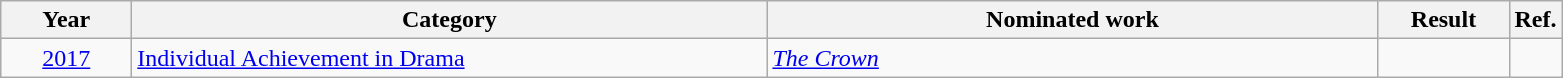<table class=wikitable>
<tr>
<th scope="col" style="width:5em;">Year</th>
<th scope="col" style="width:26em;">Category</th>
<th scope="col" style="width:25em;">Nominated work</th>
<th scope="col" style="width:5em;">Result</th>
<th>Ref.</th>
</tr>
<tr>
<td style="text-align:center;"><a href='#'>2017</a></td>
<td><a href='#'>Individual Achievement in Drama</a></td>
<td><em><a href='#'>The Crown</a></em></td>
<td></td>
<td></td>
</tr>
</table>
